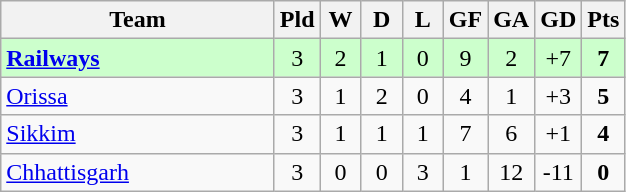<table class="wikitable" style="text-align: center;">
<tr>
<th width="175">Team</th>
<th width="20">Pld</th>
<th width="20">W</th>
<th width="20">D</th>
<th width="20">L</th>
<th width="20">GF</th>
<th width="20">GA</th>
<th width="20">GD</th>
<th width="20">Pts</th>
</tr>
<tr bgcolor=#ccffcc>
<td align=left><strong><a href='#'>Railways</a></strong></td>
<td>3</td>
<td>2</td>
<td>1</td>
<td>0</td>
<td>9</td>
<td>2</td>
<td>+7</td>
<td><strong>7</strong></td>
</tr>
<tr>
<td align=left><a href='#'>Orissa</a></td>
<td>3</td>
<td>1</td>
<td>2</td>
<td>0</td>
<td>4</td>
<td>1</td>
<td>+3</td>
<td><strong>5</strong></td>
</tr>
<tr>
<td align=left><a href='#'>Sikkim</a></td>
<td>3</td>
<td>1</td>
<td>1</td>
<td>1</td>
<td>7</td>
<td>6</td>
<td>+1</td>
<td><strong>4</strong></td>
</tr>
<tr>
<td align=left><a href='#'>Chhattisgarh</a></td>
<td>3</td>
<td>0</td>
<td>0</td>
<td>3</td>
<td>1</td>
<td>12</td>
<td>-11</td>
<td><strong>0</strong></td>
</tr>
</table>
